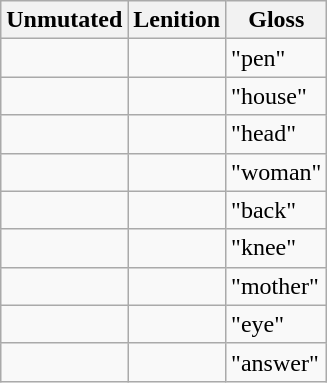<table class="wikitable">
<tr>
<th>Unmutated</th>
<th>Lenition</th>
<th>Gloss</th>
</tr>
<tr>
<td> </td>
<td> </td>
<td>"pen"</td>
</tr>
<tr>
<td> </td>
<td> </td>
<td>"house"</td>
</tr>
<tr>
<td> </td>
<td> </td>
<td>"head"</td>
</tr>
<tr>
<td> </td>
<td> </td>
<td>"woman"</td>
</tr>
<tr>
<td> </td>
<td> </td>
<td>"back"</td>
</tr>
<tr>
<td> </td>
<td> </td>
<td>"knee"</td>
</tr>
<tr>
<td> </td>
<td> </td>
<td>"mother"</td>
</tr>
<tr>
<td> </td>
<td> </td>
<td>"eye"</td>
</tr>
<tr>
<td> </td>
<td> </td>
<td>"answer"</td>
</tr>
</table>
